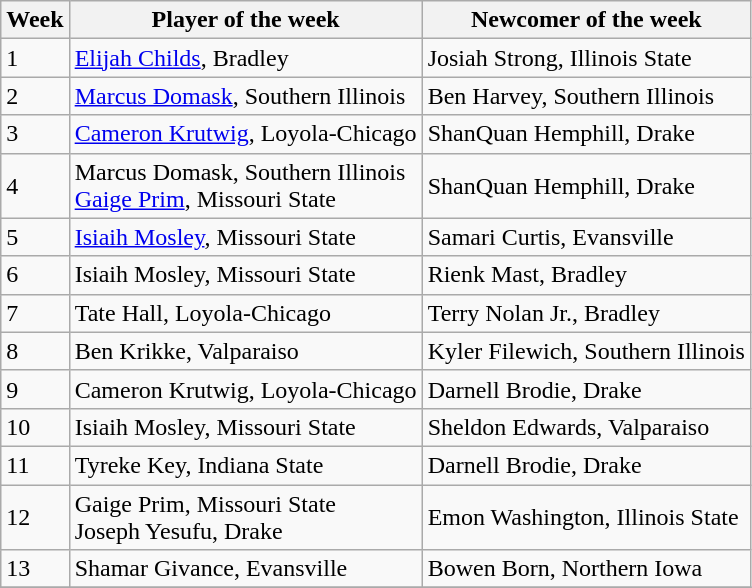<table class="wikitable" border="1">
<tr>
<th>Week</th>
<th>Player of the week</th>
<th>Newcomer of the week</th>
</tr>
<tr>
<td>1</td>
<td><a href='#'>Elijah Childs</a>, Bradley</td>
<td>Josiah Strong, Illinois State</td>
</tr>
<tr>
<td>2</td>
<td><a href='#'>Marcus Domask</a>, Southern Illinois</td>
<td>Ben Harvey, Southern Illinois</td>
</tr>
<tr>
<td>3</td>
<td><a href='#'>Cameron Krutwig</a>, Loyola-Chicago</td>
<td>ShanQuan Hemphill, Drake</td>
</tr>
<tr>
<td>4</td>
<td>Marcus Domask, Southern Illinois<br><a href='#'>Gaige Prim</a>, Missouri State</td>
<td>ShanQuan Hemphill, Drake</td>
</tr>
<tr>
<td>5</td>
<td><a href='#'>Isiaih Mosley</a>, Missouri State</td>
<td>Samari Curtis, Evansville</td>
</tr>
<tr>
<td>6</td>
<td>Isiaih Mosley, Missouri State</td>
<td>Rienk Mast, Bradley</td>
</tr>
<tr>
<td>7</td>
<td>Tate Hall, Loyola-Chicago</td>
<td>Terry Nolan Jr., Bradley</td>
</tr>
<tr>
<td>8</td>
<td>Ben Krikke, Valparaiso</td>
<td>Kyler Filewich, Southern Illinois</td>
</tr>
<tr>
<td>9</td>
<td>Cameron Krutwig, Loyola-Chicago</td>
<td>Darnell Brodie, Drake</td>
</tr>
<tr>
<td>10</td>
<td>Isiaih Mosley, Missouri State</td>
<td>Sheldon Edwards, Valparaiso</td>
</tr>
<tr>
<td>11</td>
<td>Tyreke Key, Indiana State</td>
<td>Darnell Brodie, Drake</td>
</tr>
<tr>
<td>12</td>
<td>Gaige Prim, Missouri State<br>Joseph Yesufu, Drake</td>
<td>Emon Washington, Illinois State</td>
</tr>
<tr>
<td>13</td>
<td>Shamar Givance, Evansville</td>
<td>Bowen Born, Northern Iowa</td>
</tr>
<tr>
</tr>
</table>
